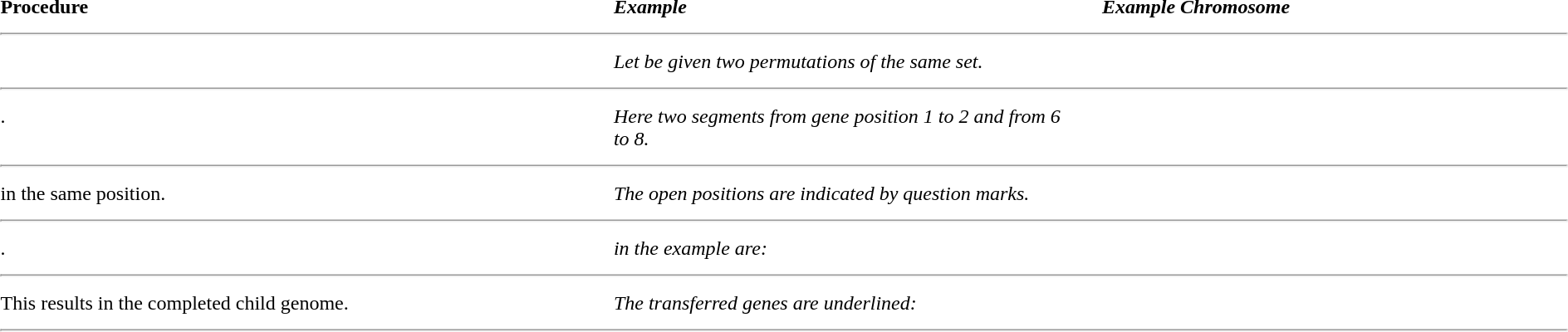<table>
<tr>
<td><strong>Procedure</strong></td>
<td> </td>
<td><strong><em>Example</em></strong></td>
<td> </td>
<td><strong><em>Example Chromosome</em></strong></td>
</tr>
<tr>
<td colspan=5><hr></td>
</tr>
<tr style="vertical-align: top; ">
<td style="width:38%;"> </td>
<td style="width:1%;"> </td>
<td style="width:30%;"><em>Let be given two permutations of the same set.</em></td>
<td style="width:1%;"> </td>
<td style="width:30%;"></td>
</tr>
<tr>
<td colspan=5><hr></td>
</tr>
<tr style="vertical-align: top; ">
<td>.</td>
<td> </td>
<td><em>Here two segments from gene position 1 to 2 and from 6 to 8.</em></td>
<td> </td>
<td style="vertical-align: middle;"></td>
</tr>
<tr>
<td colspan=5><hr></td>
</tr>
<tr style="vertical-align: top;">
<td> in the same position.</td>
<td> </td>
<td><em>The open positions are indicated by question marks.</em></td>
<td> </td>
<td style="vertical-align: middle;"></td>
</tr>
<tr>
<td colspan=5><hr></td>
</tr>
<tr style="vertical-align: top;">
<td>.</td>
<td> </td>
<td><em> in the example are:</em></td>
<td> </td>
<td><br></td>
</tr>
<tr>
<td colspan=5><hr></td>
</tr>
<tr style="vertical-align: top;">
<td>This results in the completed child genome.</td>
<td> </td>
<td><em>The transferred genes are underlined:</em></td>
<td> </td>
<td></td>
</tr>
<tr>
<td colspan=5><hr></td>
</tr>
</table>
